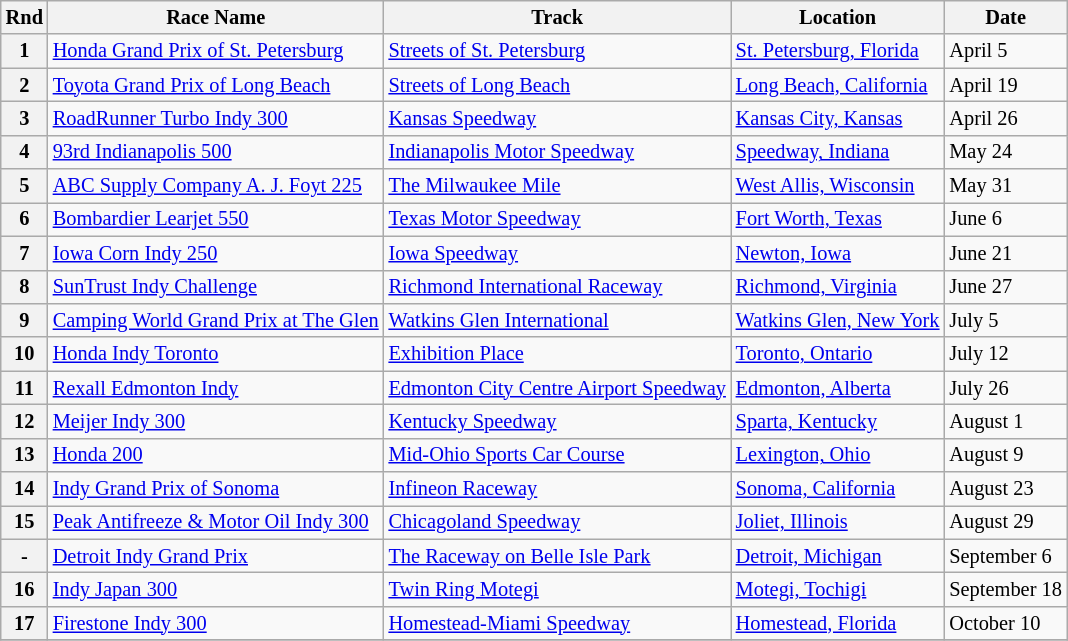<table class="wikitable" style="font-size: 85%">
<tr>
<th>Rnd</th>
<th>Race Name</th>
<th>Track</th>
<th>Location</th>
<th>Date</th>
</tr>
<tr>
<th>1</th>
<td><a href='#'>Honda Grand Prix of St. Petersburg</a></td>
<td> <a href='#'>Streets of St. Petersburg</a></td>
<td> <a href='#'>St. Petersburg, Florida</a></td>
<td>April 5</td>
</tr>
<tr>
<th>2</th>
<td><a href='#'>Toyota Grand Prix of Long Beach</a></td>
<td> <a href='#'>Streets of Long Beach</a></td>
<td> <a href='#'>Long Beach, California</a></td>
<td>April 19</td>
</tr>
<tr>
<th>3</th>
<td><a href='#'>RoadRunner Turbo Indy 300</a></td>
<td> <a href='#'>Kansas Speedway</a></td>
<td> <a href='#'>Kansas City, Kansas</a></td>
<td>April 26</td>
</tr>
<tr>
<th>4</th>
<td><a href='#'>93rd Indianapolis 500</a></td>
<td> <a href='#'>Indianapolis Motor Speedway</a></td>
<td> <a href='#'>Speedway, Indiana</a></td>
<td>May 24</td>
</tr>
<tr>
<th>5</th>
<td><a href='#'>ABC Supply Company A. J. Foyt 225</a></td>
<td> <a href='#'>The Milwaukee Mile</a></td>
<td> <a href='#'>West Allis, Wisconsin</a></td>
<td>May 31</td>
</tr>
<tr>
<th>6</th>
<td><a href='#'>Bombardier Learjet 550</a></td>
<td> <a href='#'>Texas Motor Speedway</a></td>
<td> <a href='#'>Fort Worth, Texas</a></td>
<td>June 6</td>
</tr>
<tr>
<th>7</th>
<td><a href='#'>Iowa Corn Indy 250</a></td>
<td> <a href='#'>Iowa Speedway</a></td>
<td> <a href='#'>Newton, Iowa</a></td>
<td>June 21</td>
</tr>
<tr>
<th>8</th>
<td><a href='#'>SunTrust Indy Challenge</a></td>
<td> <a href='#'>Richmond International Raceway</a></td>
<td> <a href='#'>Richmond, Virginia</a></td>
<td>June 27</td>
</tr>
<tr>
<th>9</th>
<td><a href='#'>Camping World Grand Prix at The Glen</a></td>
<td> <a href='#'>Watkins Glen International</a></td>
<td> <a href='#'>Watkins Glen, New York</a></td>
<td>July 5</td>
</tr>
<tr>
<th>10</th>
<td><a href='#'>Honda Indy Toronto</a></td>
<td> <a href='#'>Exhibition Place</a></td>
<td> <a href='#'>Toronto, Ontario</a></td>
<td>July 12</td>
</tr>
<tr>
<th>11</th>
<td><a href='#'>Rexall Edmonton Indy</a></td>
<td> <a href='#'>Edmonton City Centre Airport Speedway</a></td>
<td> <a href='#'>Edmonton, Alberta</a></td>
<td>July 26</td>
</tr>
<tr>
<th>12</th>
<td><a href='#'>Meijer Indy 300</a></td>
<td> <a href='#'>Kentucky Speedway</a></td>
<td> <a href='#'>Sparta, Kentucky</a></td>
<td>August 1</td>
</tr>
<tr>
<th>13</th>
<td><a href='#'>Honda 200</a></td>
<td> <a href='#'>Mid-Ohio Sports Car Course</a></td>
<td> <a href='#'>Lexington, Ohio</a></td>
<td>August 9</td>
</tr>
<tr>
<th>14</th>
<td><a href='#'>Indy Grand Prix of Sonoma</a></td>
<td> <a href='#'>Infineon Raceway</a></td>
<td> <a href='#'>Sonoma, California</a></td>
<td>August 23</td>
</tr>
<tr>
<th>15</th>
<td><a href='#'>Peak Antifreeze & Motor Oil Indy 300</a></td>
<td> <a href='#'>Chicagoland Speedway</a></td>
<td> <a href='#'>Joliet, Illinois</a></td>
<td>August 29</td>
</tr>
<tr>
<th>-</th>
<td><a href='#'>Detroit Indy Grand Prix</a></td>
<td> <a href='#'>The Raceway on Belle Isle Park</a></td>
<td> <a href='#'>Detroit, Michigan</a></td>
<td>September 6</td>
</tr>
<tr>
<th>16</th>
<td><a href='#'>Indy Japan 300</a></td>
<td> <a href='#'>Twin Ring Motegi</a></td>
<td> <a href='#'>Motegi, Tochigi</a></td>
<td>September 18</td>
</tr>
<tr>
<th>17</th>
<td><a href='#'>Firestone Indy 300</a></td>
<td> <a href='#'>Homestead-Miami Speedway</a></td>
<td> <a href='#'>Homestead, Florida</a></td>
<td>October 10</td>
</tr>
<tr>
</tr>
</table>
